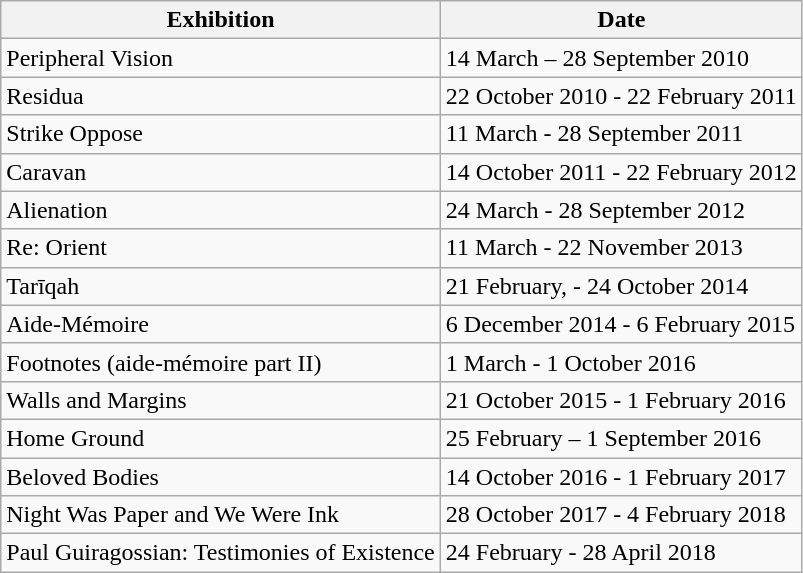<table class="wikitable">
<tr>
<th>Exhibition</th>
<th>Date</th>
</tr>
<tr>
<td>Peripheral Vision</td>
<td>14 March – 28 September 2010</td>
</tr>
<tr>
<td>Residua</td>
<td>22 October 2010 - 22 February 2011</td>
</tr>
<tr>
<td>Strike Oppose</td>
<td>11 March - 28 September 2011</td>
</tr>
<tr>
<td>Caravan</td>
<td>14 October 2011 - 22 February 2012</td>
</tr>
<tr>
<td>Alienation</td>
<td>24 March - 28 September 2012</td>
</tr>
<tr>
<td>Re: Orient</td>
<td>11 March - 22 November 2013</td>
</tr>
<tr>
<td>Tarīqah</td>
<td>21 February, - 24 October 2014</td>
</tr>
<tr>
<td>Aide-Mémoire</td>
<td>6 December 2014 - 6 February 2015</td>
</tr>
<tr>
<td>Footnotes (aide-mémoire part II)</td>
<td>1 March - 1 October 2016</td>
</tr>
<tr>
<td>Walls and Margins</td>
<td>21 October 2015 - 1 February 2016</td>
</tr>
<tr>
<td>Home Ground</td>
<td>25 February – 1 September 2016</td>
</tr>
<tr>
<td>Beloved Bodies</td>
<td>14 October 2016 - 1 February 2017</td>
</tr>
<tr>
<td>Night Was Paper and We Were Ink</td>
<td>28 October 2017 - 4 February 2018</td>
</tr>
<tr>
<td>Paul Guiragossian: Testimonies of Existence</td>
<td>24 February - 28 April 2018</td>
</tr>
</table>
